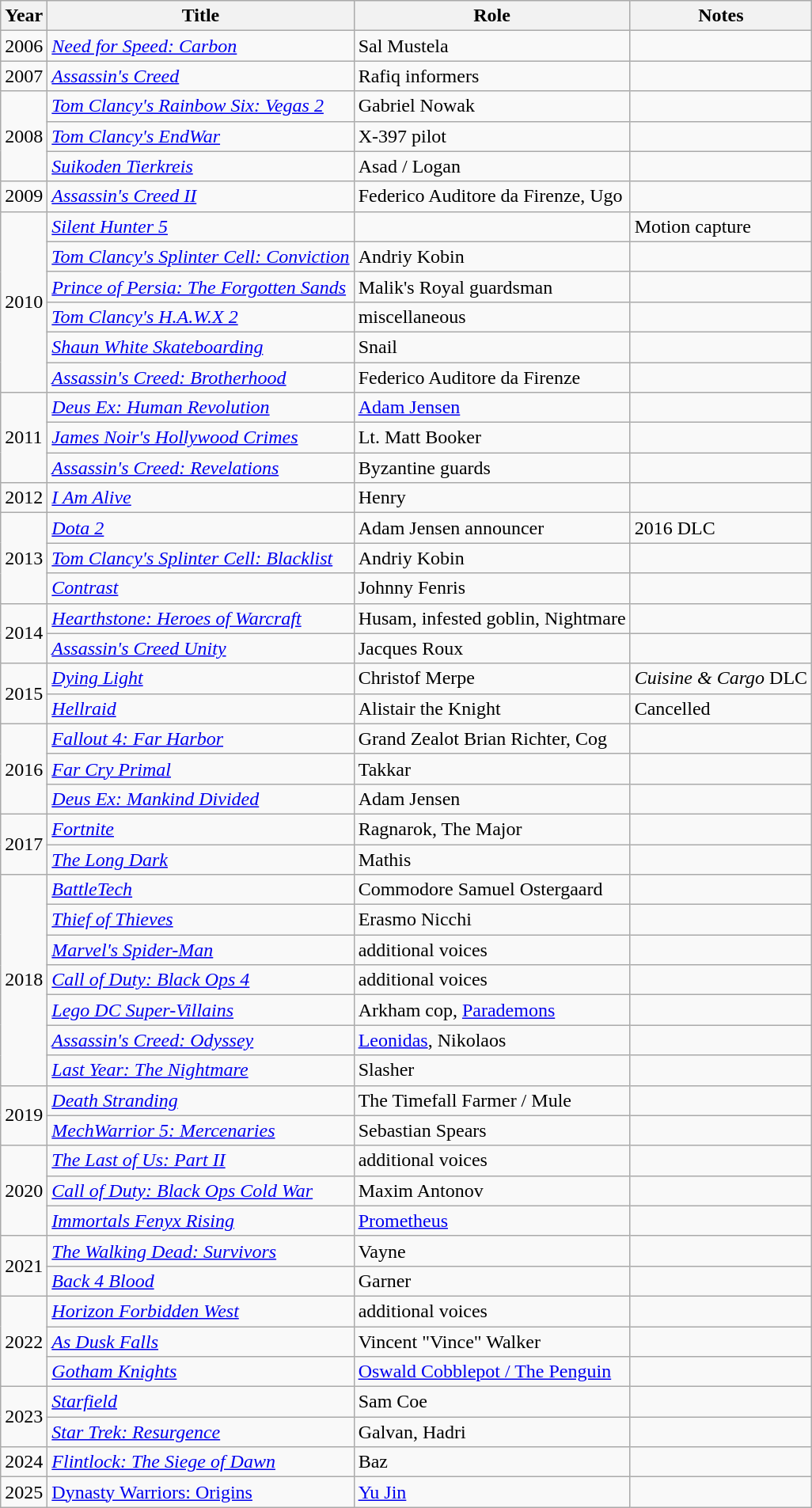<table class="wikitable sortable">
<tr>
<th>Year</th>
<th>Title</th>
<th>Role</th>
<th class="unsortable">Notes</th>
</tr>
<tr>
<td>2006</td>
<td><em><a href='#'>Need for Speed: Carbon</a></em></td>
<td>Sal Mustela</td>
<td></td>
</tr>
<tr>
<td>2007</td>
<td><em><a href='#'>Assassin's Creed</a></em></td>
<td>Rafiq informers</td>
<td></td>
</tr>
<tr>
<td rowspan=3>2008</td>
<td><em><a href='#'>Tom Clancy's Rainbow Six: Vegas 2</a></em></td>
<td>Gabriel Nowak</td>
<td></td>
</tr>
<tr>
<td><em><a href='#'>Tom Clancy's EndWar</a></em></td>
<td>X-397 pilot</td>
<td></td>
</tr>
<tr>
<td><em><a href='#'>Suikoden Tierkreis</a></em></td>
<td>Asad / Logan</td>
<td></td>
</tr>
<tr>
<td>2009</td>
<td><em><a href='#'>Assassin's Creed II</a></em></td>
<td>Federico Auditore da Firenze, Ugo</td>
<td></td>
</tr>
<tr>
<td rowspan=6>2010</td>
<td><em><a href='#'>Silent Hunter 5</a></em></td>
<td></td>
<td>Motion capture</td>
</tr>
<tr>
<td><em><a href='#'>Tom Clancy's Splinter Cell: Conviction</a></em></td>
<td>Andriy Kobin</td>
<td></td>
</tr>
<tr>
<td><em><a href='#'>Prince of Persia: The Forgotten Sands</a></em></td>
<td>Malik's Royal guardsman</td>
<td></td>
</tr>
<tr>
<td><em><a href='#'>Tom Clancy's H.A.W.X 2</a></em></td>
<td>miscellaneous</td>
<td></td>
</tr>
<tr>
<td><em><a href='#'>Shaun White Skateboarding</a></em></td>
<td>Snail</td>
<td></td>
</tr>
<tr>
<td><em><a href='#'>Assassin's Creed: Brotherhood</a></em></td>
<td>Federico Auditore da Firenze</td>
<td></td>
</tr>
<tr>
<td rowspan=3>2011</td>
<td><em><a href='#'>Deus Ex: Human Revolution</a></em></td>
<td><a href='#'>Adam Jensen</a></td>
<td></td>
</tr>
<tr>
<td><em><a href='#'>James Noir's Hollywood Crimes</a></em></td>
<td>Lt. Matt Booker</td>
<td></td>
</tr>
<tr>
<td><em><a href='#'>Assassin's Creed: Revelations</a></em></td>
<td>Byzantine guards</td>
<td></td>
</tr>
<tr>
<td>2012</td>
<td><em><a href='#'>I Am Alive</a></em></td>
<td>Henry</td>
<td></td>
</tr>
<tr>
<td rowspan=3>2013</td>
<td><em><a href='#'>Dota 2</a></em></td>
<td>Adam Jensen announcer</td>
<td>2016 DLC</td>
</tr>
<tr>
<td><em><a href='#'>Tom Clancy's Splinter Cell: Blacklist</a></em></td>
<td>Andriy Kobin</td>
<td></td>
</tr>
<tr>
<td><em><a href='#'>Contrast</a></em></td>
<td>Johnny Fenris</td>
<td></td>
</tr>
<tr>
<td rowspan=2>2014</td>
<td><em><a href='#'>Hearthstone: Heroes of Warcraft</a></em></td>
<td>Husam, infested goblin, Nightmare</td>
<td></td>
</tr>
<tr>
<td><em><a href='#'>Assassin's Creed Unity</a></em></td>
<td>Jacques Roux</td>
<td></td>
</tr>
<tr>
<td rowspan=2>2015</td>
<td><em><a href='#'>Dying Light</a></em></td>
<td>Christof Merpe</td>
<td><em>Cuisine & Cargo</em> DLC</td>
</tr>
<tr>
<td><em><a href='#'>Hellraid</a></em></td>
<td>Alistair the Knight</td>
<td>Cancelled</td>
</tr>
<tr>
<td rowspan=3>2016</td>
<td><em><a href='#'>Fallout 4: Far Harbor</a></em></td>
<td>Grand Zealot Brian Richter, Cog</td>
<td></td>
</tr>
<tr>
<td><em><a href='#'>Far Cry Primal</a></em></td>
<td>Takkar</td>
<td></td>
</tr>
<tr>
<td><em><a href='#'>Deus Ex: Mankind Divided</a></em></td>
<td>Adam Jensen</td>
<td></td>
</tr>
<tr>
<td rowspan=2>2017</td>
<td><em><a href='#'>Fortnite</a></em></td>
<td>Ragnarok, The Major</td>
<td></td>
</tr>
<tr>
<td data-sort-value="Long Dark, The"><em><a href='#'>The Long Dark</a></em></td>
<td>Mathis</td>
<td></td>
</tr>
<tr>
<td rowspan=7>2018</td>
<td><em><a href='#'>BattleTech</a></em></td>
<td>Commodore Samuel Ostergaard</td>
<td></td>
</tr>
<tr>
<td><em><a href='#'>Thief of Thieves</a></em></td>
<td>Erasmo Nicchi</td>
<td></td>
</tr>
<tr>
<td><em><a href='#'>Marvel's Spider-Man</a></em></td>
<td>additional voices</td>
<td></td>
</tr>
<tr>
<td><em><a href='#'>Call of Duty: Black Ops 4</a></em></td>
<td>additional voices</td>
<td></td>
</tr>
<tr>
<td><em><a href='#'>Lego DC Super-Villains</a></em></td>
<td>Arkham cop, <a href='#'>Parademons</a></td>
<td></td>
</tr>
<tr>
<td><em><a href='#'>Assassin's Creed: Odyssey</a></em></td>
<td><a href='#'>Leonidas</a>, Nikolaos</td>
<td></td>
</tr>
<tr>
<td><em><a href='#'>Last Year: The Nightmare</a></em></td>
<td>Slasher</td>
<td></td>
</tr>
<tr>
<td rowspan=2>2019</td>
<td><em><a href='#'>Death Stranding</a></em></td>
<td>The Timefall Farmer / Mule</td>
<td></td>
</tr>
<tr>
<td><em><a href='#'>MechWarrior 5: Mercenaries</a></em></td>
<td>Sebastian Spears</td>
<td></td>
</tr>
<tr>
<td rowspan="3">2020</td>
<td data-sort-value="Last of Us: Part II, The"><em><a href='#'>The Last of Us: Part II</a></em></td>
<td>additional voices</td>
<td></td>
</tr>
<tr>
<td><em><a href='#'>Call of Duty: Black Ops Cold War</a></em></td>
<td>Maxim Antonov</td>
<td></td>
</tr>
<tr>
<td><em><a href='#'>Immortals Fenyx Rising</a></em></td>
<td><a href='#'>Prometheus</a></td>
<td></td>
</tr>
<tr>
<td rowspan=2>2021</td>
<td data-sort-value="Walking Dead: Survivors, The"><em><a href='#'>The Walking Dead: Survivors</a></em></td>
<td>Vayne</td>
<td></td>
</tr>
<tr>
<td><em><a href='#'>Back 4 Blood</a></em></td>
<td>Garner</td>
<td></td>
</tr>
<tr>
<td rowspan=3>2022</td>
<td><em><a href='#'>Horizon Forbidden West</a></em></td>
<td>additional voices</td>
<td></td>
</tr>
<tr>
<td><em><a href='#'>As Dusk Falls</a></em></td>
<td>Vincent "Vince" Walker</td>
<td></td>
</tr>
<tr>
<td><em><a href='#'>Gotham Knights</a></em></td>
<td><a href='#'>Oswald Cobblepot / The Penguin</a></td>
<td></td>
</tr>
<tr>
<td rowspan=2>2023</td>
<td><em><a href='#'>Starfield</a></em></td>
<td>Sam Coe</td>
<td></td>
</tr>
<tr>
<td><em><a href='#'>Star Trek: Resurgence</a></em></td>
<td>Galvan, Hadri</td>
<td></td>
</tr>
<tr>
<td rowspan=1>2024</td>
<td><em><a href='#'>Flintlock: The Siege of Dawn</a></td>
<td>Baz</td>
<td></td>
</tr>
<tr>
<td>2025</td>
<td></em><a href='#'>Dynasty Warriors: Origins</a><em></td>
<td><a href='#'>Yu Jin</a></td>
<td></td>
</tr>
</table>
